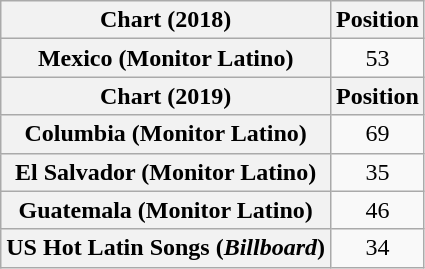<table class="wikitable sortable plainrowheaders" style="text-align:center">
<tr>
<th scope="col">Chart (2018)</th>
<th scope="col">Position</th>
</tr>
<tr>
<th scope="row">Mexico (Monitor Latino)</th>
<td>53</td>
</tr>
<tr>
<th scope="col">Chart (2019)</th>
<th scope="col">Position</th>
</tr>
<tr>
<th scope="row">Columbia (Monitor Latino)</th>
<td>69</td>
</tr>
<tr>
<th scope="row">El Salvador (Monitor Latino)</th>
<td>35</td>
</tr>
<tr>
<th scope="row">Guatemala (Monitor Latino)</th>
<td>46</td>
</tr>
<tr>
<th scope="row">US Hot Latin Songs (<em>Billboard</em>)</th>
<td>34</td>
</tr>
</table>
